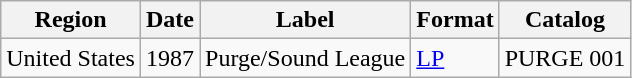<table class="wikitable">
<tr>
<th>Region</th>
<th>Date</th>
<th>Label</th>
<th>Format</th>
<th>Catalog</th>
</tr>
<tr>
<td>United States</td>
<td>1987</td>
<td>Purge/Sound League</td>
<td><a href='#'>LP</a></td>
<td>PURGE 001</td>
</tr>
</table>
